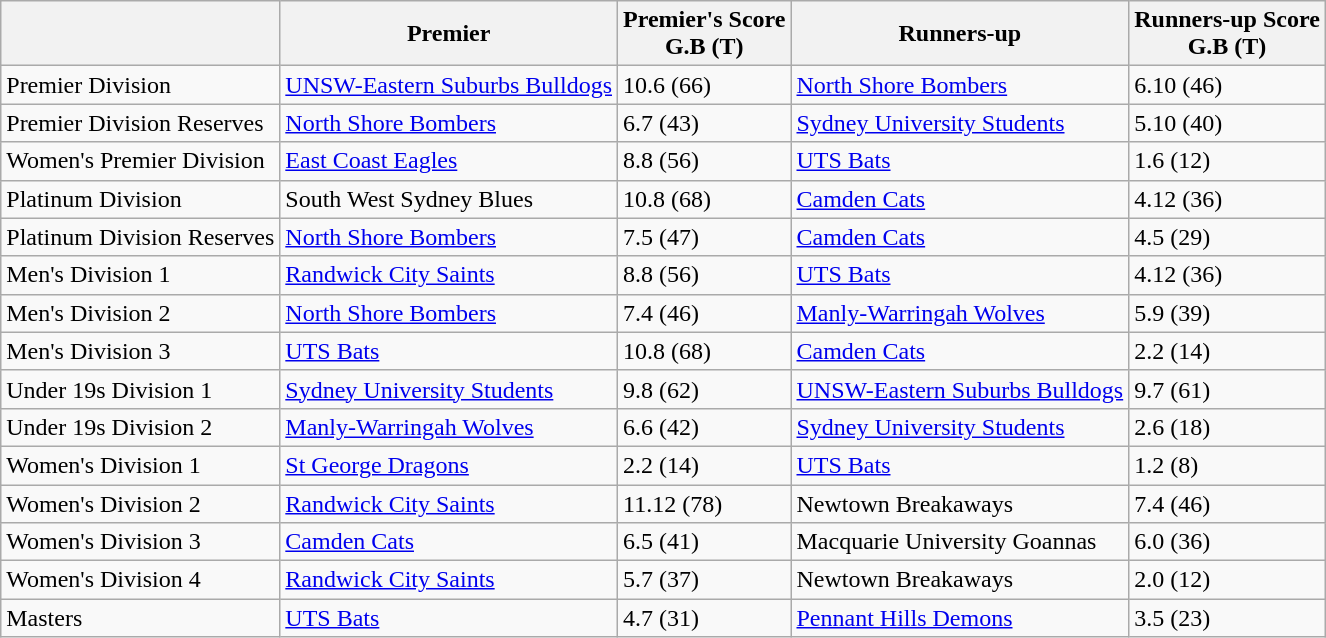<table class="wikitable">
<tr>
<th></th>
<th>Premier</th>
<th>Premier's Score<br>G.B (T)</th>
<th>Runners-up</th>
<th>Runners-up Score<br>G.B (T)</th>
</tr>
<tr>
<td>Premier Division</td>
<td><a href='#'>UNSW-Eastern Suburbs Bulldogs</a></td>
<td>10.6 (66)</td>
<td><a href='#'>North Shore Bombers</a></td>
<td>6.10 (46)</td>
</tr>
<tr>
<td>Premier Division Reserves</td>
<td><a href='#'>North Shore Bombers</a></td>
<td>6.7 (43)</td>
<td><a href='#'>Sydney University Students</a></td>
<td>5.10 (40)</td>
</tr>
<tr>
<td>Women's Premier Division</td>
<td><a href='#'>East Coast Eagles</a></td>
<td>8.8 (56)</td>
<td><a href='#'>UTS Bats</a></td>
<td>1.6 (12)</td>
</tr>
<tr>
<td>Platinum Division</td>
<td>South West Sydney Blues</td>
<td>10.8 (68)</td>
<td><a href='#'>Camden Cats</a></td>
<td>4.12 (36)</td>
</tr>
<tr>
<td>Platinum Division Reserves</td>
<td><a href='#'>North Shore Bombers</a></td>
<td>7.5 (47)</td>
<td><a href='#'>Camden Cats</a></td>
<td>4.5 (29)</td>
</tr>
<tr>
<td>Men's Division 1</td>
<td><a href='#'>Randwick City Saints</a></td>
<td>8.8 (56)</td>
<td><a href='#'>UTS Bats</a></td>
<td>4.12 (36)</td>
</tr>
<tr>
<td>Men's Division 2</td>
<td><a href='#'>North Shore Bombers</a></td>
<td>7.4 (46)</td>
<td><a href='#'>Manly-Warringah Wolves</a></td>
<td>5.9 (39)</td>
</tr>
<tr>
<td>Men's Division 3</td>
<td><a href='#'>UTS Bats</a></td>
<td>10.8 (68)</td>
<td><a href='#'>Camden Cats</a></td>
<td>2.2 (14)</td>
</tr>
<tr>
<td>Under 19s Division 1</td>
<td><a href='#'>Sydney University Students</a></td>
<td>9.8 (62)</td>
<td><a href='#'>UNSW-Eastern Suburbs Bulldogs</a></td>
<td>9.7 (61)</td>
</tr>
<tr>
<td>Under 19s Division 2</td>
<td><a href='#'>Manly-Warringah Wolves</a></td>
<td>6.6 (42)</td>
<td><a href='#'>Sydney University Students</a></td>
<td>2.6 (18)</td>
</tr>
<tr>
<td>Women's Division 1</td>
<td><a href='#'>St George Dragons</a></td>
<td>2.2 (14)</td>
<td><a href='#'>UTS Bats</a></td>
<td>1.2 (8)</td>
</tr>
<tr>
<td>Women's Division 2</td>
<td><a href='#'>Randwick City Saints</a></td>
<td>11.12 (78)</td>
<td>Newtown Breakaways</td>
<td>7.4 (46)</td>
</tr>
<tr>
<td>Women's Division 3</td>
<td><a href='#'>Camden Cats</a></td>
<td>6.5 (41)</td>
<td>Macquarie University Goannas</td>
<td>6.0 (36)</td>
</tr>
<tr>
<td>Women's Division 4</td>
<td><a href='#'>Randwick City Saints</a></td>
<td>5.7 (37)</td>
<td>Newtown Breakaways</td>
<td>2.0 (12)</td>
</tr>
<tr>
<td>Masters</td>
<td><a href='#'>UTS Bats</a></td>
<td>4.7 (31)</td>
<td><a href='#'>Pennant Hills Demons</a></td>
<td>3.5 (23)</td>
</tr>
</table>
